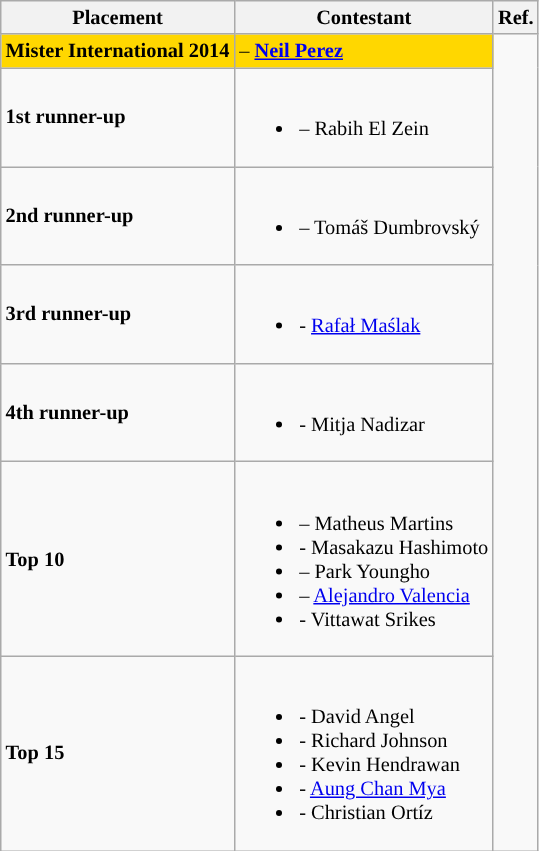<table class="wikitable sortable" style="font-size: 85%;">
<tr>
<th>Placement</th>
<th>Contestant</th>
<th>Ref.</th>
</tr>
<tr>
<td style="background:gold"><strong>Mister International 2014</strong></td>
<td style="background:gold"><strong></strong> –  <strong><a href='#'>Neil Perez</a></strong></td>
<td rowspan="7"><br><br><br><br><br></td>
</tr>
<tr>
<td><strong> 1st runner-up</strong></td>
<td><br><ul><li> – Rabih El Zein</li></ul></td>
</tr>
<tr>
<td><strong>2nd runner-up</strong></td>
<td><br><ul><li> –  Tomáš Dumbrovský</li></ul></td>
</tr>
<tr>
<td><strong>3rd runner-up</strong></td>
<td><br><ul><li> - <a href='#'>Rafał Maślak</a></li></ul></td>
</tr>
<tr>
<td><strong>4th runner-up</strong></td>
<td><br><ul><li> -  Mitja Nadizar</li></ul></td>
</tr>
<tr>
<td><strong>Top 10</strong></td>
<td><br><ul><li> – Matheus Martins</li><li> - Masakazu Hashimoto</li><li> – Park Youngho</li><li> – <a href='#'>Alejandro Valencia</a></li><li>- Vittawat Srikes</li></ul></td>
</tr>
<tr>
<td><strong>Top 15</strong></td>
<td><br><ul><li> - David Angel</li><li> - Richard Johnson</li><li> - Kevin Hendrawan</li><li> - <a href='#'>Aung Chan Mya</a></li><li> - Christian Ortíz</li></ul></td>
</tr>
</table>
